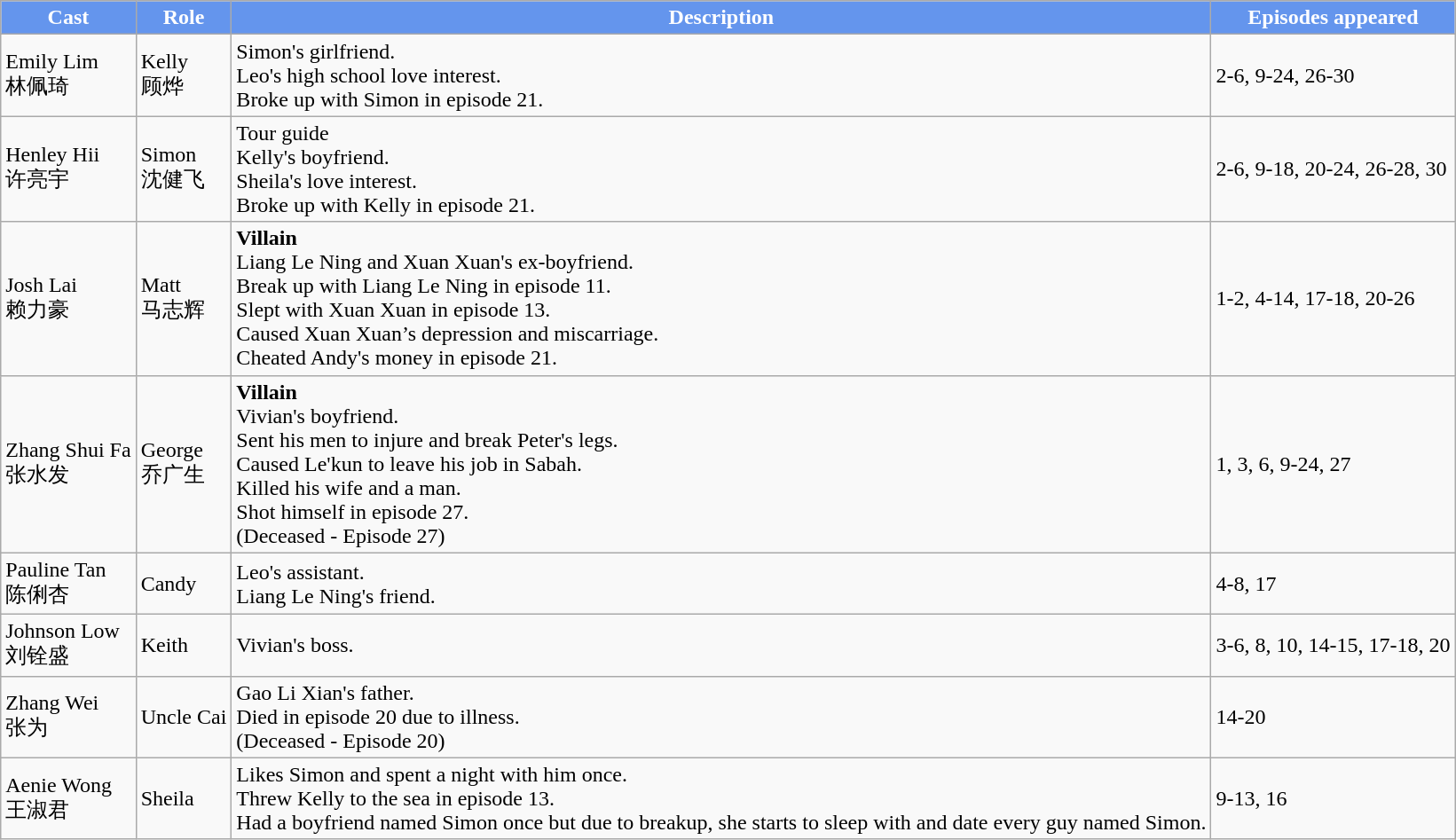<table class="wikitable">
<tr>
<th style="background:cornflowerblue; color:white">Cast</th>
<th style="background:cornflowerblue; color:white">Role</th>
<th style="background:cornflowerblue; color:white">Description</th>
<th style="background:cornflowerblue; color:white">Episodes appeared</th>
</tr>
<tr>
<td>Emily Lim <br> 林佩琦</td>
<td>Kelly <br> 顾烨</td>
<td>Simon's girlfriend. <br> Leo's high school love interest. <br> Broke up with Simon in episode 21.</td>
<td>2-6, 9-24, 26-30</td>
</tr>
<tr>
<td>Henley Hii <br> 许亮宇</td>
<td>Simon <br> 沈健飞</td>
<td>Tour guide <br>  Kelly's boyfriend. <br> Sheila's love interest. <br> Broke up with Kelly in episode 21.</td>
<td>2-6, 9-18, 20-24, 26-28, 30</td>
</tr>
<tr>
<td>Josh Lai <br> 赖力豪</td>
<td>Matt <br> 马志辉</td>
<td><strong>Villain</strong> <br> Liang Le Ning and Xuan Xuan's ex-boyfriend. <br> Break up with Liang Le Ning in episode 11. <br> Slept with Xuan Xuan in episode 13. <br> Caused Xuan Xuan’s depression and miscarriage. <br> Cheated Andy's money in episode 21.</td>
<td>1-2, 4-14, 17-18, 20-26</td>
</tr>
<tr>
<td>Zhang Shui Fa <br> 张水发</td>
<td>George <br> 乔广生</td>
<td><strong>Villain</strong> <br> Vivian's boyfriend. <br> Sent his men to injure and break Peter's legs. <br> Caused Le'kun to leave his job in Sabah. <br> Killed his wife and a man. <br> Shot himself in episode 27. <br> (Deceased - Episode 27)</td>
<td>1, 3, 6, 9-24, 27</td>
</tr>
<tr>
<td>Pauline Tan <br> 陈俐杏</td>
<td>Candy</td>
<td>Leo's assistant. <br> Liang Le Ning's friend.</td>
<td>4-8, 17</td>
</tr>
<tr>
<td>Johnson Low <br> 刘铨盛</td>
<td>Keith</td>
<td>Vivian's boss.</td>
<td>3-6, 8, 10, 14-15, 17-18, 20</td>
</tr>
<tr>
<td>Zhang Wei <br> 张为</td>
<td>Uncle Cai</td>
<td>Gao Li Xian's father. <br> Died in episode 20 due to illness. <br> (Deceased - Episode 20)</td>
<td>14-20</td>
</tr>
<tr>
<td>Aenie Wong <br> 王淑君</td>
<td>Sheila</td>
<td>Likes Simon and spent a night with him once. <br> Threw Kelly to the sea in episode 13. <br> Had a boyfriend named Simon once but due to breakup, she starts to sleep with and date every guy named Simon.</td>
<td>9-13, 16</td>
</tr>
</table>
